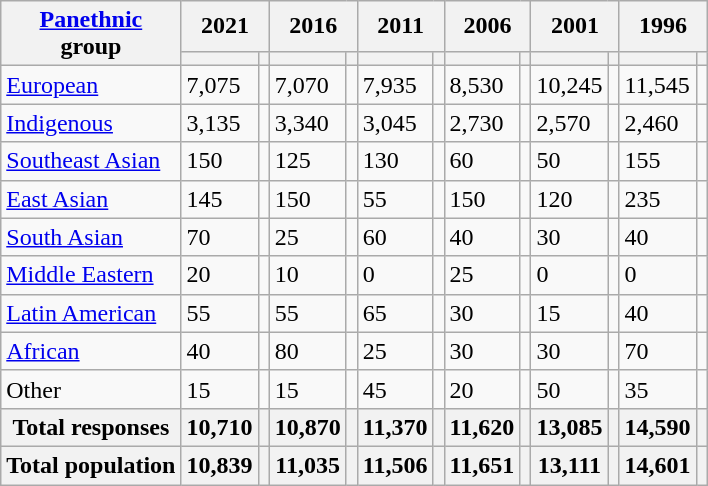<table class="wikitable collapsible sortable">
<tr>
<th rowspan="2"><a href='#'>Panethnic</a><br>group</th>
<th colspan="2">2021</th>
<th colspan="2">2016</th>
<th colspan="2">2011</th>
<th colspan="2">2006</th>
<th colspan="2">2001</th>
<th colspan="2">1996</th>
</tr>
<tr>
<th><a href='#'></a></th>
<th></th>
<th></th>
<th></th>
<th></th>
<th></th>
<th></th>
<th></th>
<th></th>
<th></th>
<th></th>
<th></th>
</tr>
<tr>
<td><a href='#'>European</a></td>
<td>7,075</td>
<td></td>
<td>7,070</td>
<td></td>
<td>7,935</td>
<td></td>
<td>8,530</td>
<td></td>
<td>10,245</td>
<td></td>
<td>11,545</td>
<td></td>
</tr>
<tr>
<td><a href='#'>Indigenous</a></td>
<td>3,135</td>
<td></td>
<td>3,340</td>
<td></td>
<td>3,045</td>
<td></td>
<td>2,730</td>
<td></td>
<td>2,570</td>
<td></td>
<td>2,460</td>
<td></td>
</tr>
<tr>
<td><a href='#'>Southeast Asian</a></td>
<td>150</td>
<td></td>
<td>125</td>
<td></td>
<td>130</td>
<td></td>
<td>60</td>
<td></td>
<td>50</td>
<td></td>
<td>155</td>
<td></td>
</tr>
<tr>
<td><a href='#'>East Asian</a></td>
<td>145</td>
<td></td>
<td>150</td>
<td></td>
<td>55</td>
<td></td>
<td>150</td>
<td></td>
<td>120</td>
<td></td>
<td>235</td>
<td></td>
</tr>
<tr>
<td><a href='#'>South Asian</a></td>
<td>70</td>
<td></td>
<td>25</td>
<td></td>
<td>60</td>
<td></td>
<td>40</td>
<td></td>
<td>30</td>
<td></td>
<td>40</td>
<td></td>
</tr>
<tr>
<td><a href='#'>Middle Eastern</a></td>
<td>20</td>
<td></td>
<td>10</td>
<td></td>
<td>0</td>
<td></td>
<td>25</td>
<td></td>
<td>0</td>
<td></td>
<td>0</td>
<td></td>
</tr>
<tr>
<td><a href='#'>Latin American</a></td>
<td>55</td>
<td></td>
<td>55</td>
<td></td>
<td>65</td>
<td></td>
<td>30</td>
<td></td>
<td>15</td>
<td></td>
<td>40</td>
<td></td>
</tr>
<tr>
<td><a href='#'>African</a></td>
<td>40</td>
<td></td>
<td>80</td>
<td></td>
<td>25</td>
<td></td>
<td>30</td>
<td></td>
<td>30</td>
<td></td>
<td>70</td>
<td></td>
</tr>
<tr>
<td>Other</td>
<td>15</td>
<td></td>
<td>15</td>
<td></td>
<td>45</td>
<td></td>
<td>20</td>
<td></td>
<td>50</td>
<td></td>
<td>35</td>
<td></td>
</tr>
<tr>
<th>Total responses</th>
<th>10,710</th>
<th></th>
<th>10,870</th>
<th></th>
<th>11,370</th>
<th></th>
<th>11,620</th>
<th></th>
<th>13,085</th>
<th></th>
<th>14,590</th>
<th></th>
</tr>
<tr>
<th>Total population</th>
<th>10,839</th>
<th></th>
<th>11,035</th>
<th></th>
<th>11,506</th>
<th></th>
<th>11,651</th>
<th></th>
<th>13,111</th>
<th></th>
<th>14,601</th>
<th></th>
</tr>
</table>
